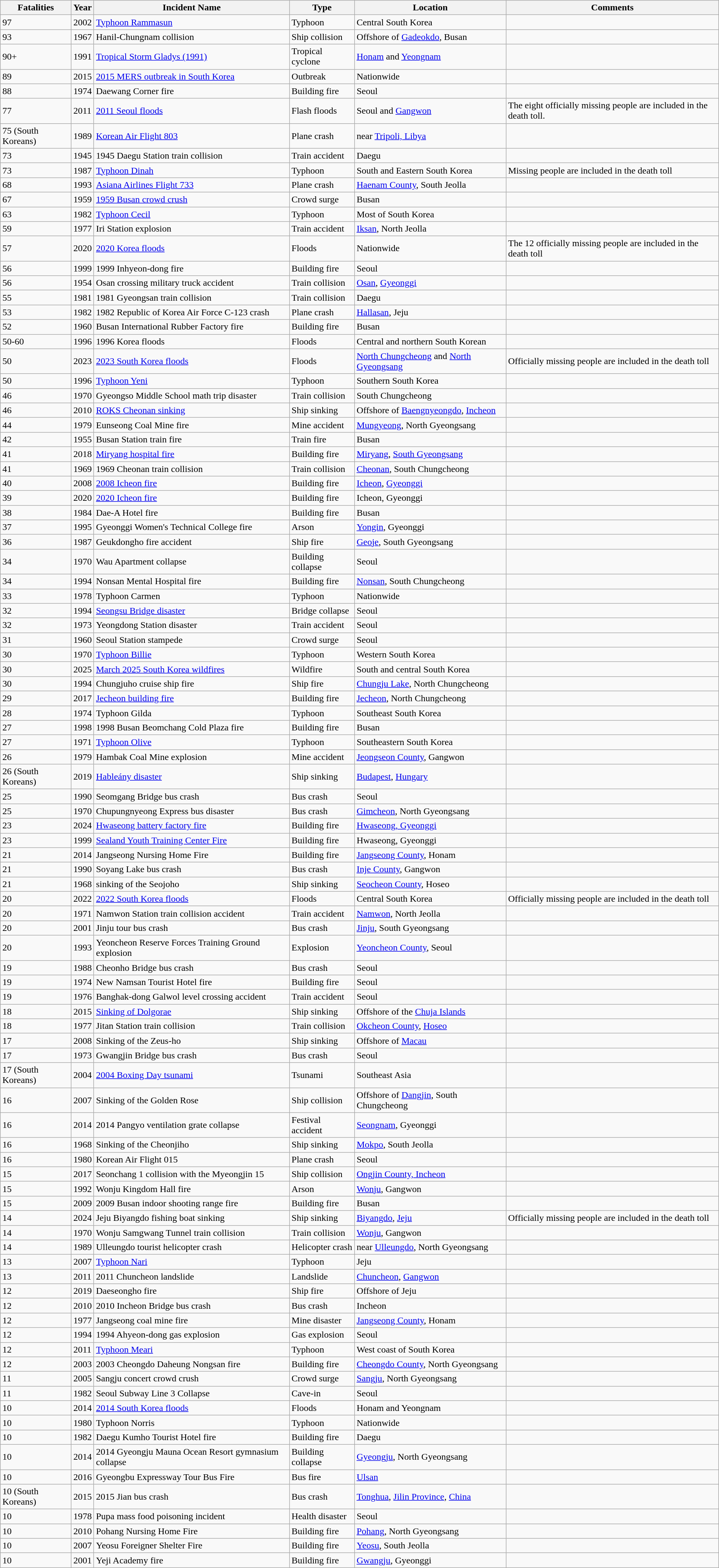<table class="wikitable sortable sticky-header" style=text-align:left" style="margin:1em auto;">
<tr>
<th data-sort-type="number">Fatalities</th>
<th>Year</th>
<th>Incident Name</th>
<th>Type</th>
<th>Location</th>
<th>Comments</th>
</tr>
<tr>
<td>97</td>
<td>2002</td>
<td><a href='#'>Typhoon Rammasun</a></td>
<td>Typhoon</td>
<td>Central South Korea</td>
<td></td>
</tr>
<tr>
<td>93</td>
<td>1967</td>
<td>Hanil-Chungnam collision</td>
<td>Ship collision</td>
<td>Offshore of <a href='#'>Gadeokdo</a>, Busan</td>
<td></td>
</tr>
<tr>
<td>90+</td>
<td>1991</td>
<td><a href='#'>Tropical Storm Gladys (1991)</a></td>
<td>Tropical cyclone</td>
<td><a href='#'>Honam</a> and <a href='#'>Yeongnam</a></td>
<td></td>
</tr>
<tr>
<td>89</td>
<td>2015</td>
<td><a href='#'>2015 MERS outbreak in South Korea</a></td>
<td>Outbreak</td>
<td>Nationwide</td>
<td></td>
</tr>
<tr>
<td>88</td>
<td>1974</td>
<td>Daewang Corner fire</td>
<td>Building fire</td>
<td>Seoul</td>
<td></td>
</tr>
<tr>
<td>77</td>
<td>2011</td>
<td><a href='#'>2011 Seoul floods</a></td>
<td>Flash floods</td>
<td>Seoul and <a href='#'>Gangwon</a></td>
<td>The eight officially missing people are included in the death toll.</td>
</tr>
<tr>
<td>75 (South Koreans)</td>
<td>1989</td>
<td><a href='#'>Korean Air Flight 803</a></td>
<td>Plane crash</td>
<td>near <a href='#'>Tripoli, Libya</a></td>
<td></td>
</tr>
<tr>
<td>73</td>
<td>1945</td>
<td>1945 Daegu Station train collision</td>
<td>Train accident</td>
<td>Daegu</td>
<td></td>
</tr>
<tr>
<td>73</td>
<td>1987</td>
<td><a href='#'>Typhoon Dinah</a></td>
<td>Typhoon</td>
<td>South and Eastern South Korea</td>
<td>Missing people are included in the death toll</td>
</tr>
<tr>
<td>68</td>
<td>1993</td>
<td><a href='#'>Asiana Airlines Flight 733</a></td>
<td>Plane crash</td>
<td><a href='#'>Haenam County</a>, South Jeolla</td>
<td></td>
</tr>
<tr>
<td>67</td>
<td>1959</td>
<td><a href='#'>1959 Busan crowd crush</a></td>
<td>Crowd surge</td>
<td>Busan</td>
<td></td>
</tr>
<tr>
<td>63</td>
<td>1982</td>
<td><a href='#'>Typhoon Cecil</a></td>
<td>Typhoon</td>
<td>Most of South Korea</td>
<td></td>
</tr>
<tr>
<td>59</td>
<td>1977</td>
<td>Iri Station explosion</td>
<td>Train accident</td>
<td><a href='#'>Iksan</a>, North Jeolla</td>
<td></td>
</tr>
<tr>
<td>57</td>
<td>2020</td>
<td><a href='#'>2020 Korea floods</a></td>
<td>Floods</td>
<td>Nationwide</td>
<td>The 12 officially missing people are included in the death toll</td>
</tr>
<tr>
<td>56</td>
<td>1999</td>
<td>1999 Inhyeon-dong fire</td>
<td>Building fire</td>
<td>Seoul</td>
<td></td>
</tr>
<tr>
<td>56</td>
<td>1954</td>
<td>Osan crossing military truck accident</td>
<td>Train collision</td>
<td><a href='#'>Osan</a>, <a href='#'>Gyeonggi</a></td>
<td></td>
</tr>
<tr>
<td>55</td>
<td>1981</td>
<td>1981 Gyeongsan train collision</td>
<td>Train collision</td>
<td>Daegu</td>
<td></td>
</tr>
<tr>
<td>53</td>
<td>1982</td>
<td>1982 Republic of Korea Air Force C-123 crash</td>
<td>Plane crash</td>
<td><a href='#'>Hallasan</a>, Jeju</td>
<td></td>
</tr>
<tr>
<td>52</td>
<td>1960</td>
<td>Busan International Rubber Factory fire</td>
<td>Building fire</td>
<td>Busan</td>
<td></td>
</tr>
<tr>
<td>50-60</td>
<td>1996</td>
<td>1996 Korea floods</td>
<td>Floods</td>
<td>Central and northern South Korean</td>
<td></td>
</tr>
<tr>
<td>50</td>
<td>2023</td>
<td><a href='#'>2023 South Korea floods</a></td>
<td>Floods</td>
<td><a href='#'>North Chungcheong</a> and <a href='#'>North Gyeongsang</a></td>
<td>Officially missing people are included in the death toll</td>
</tr>
<tr>
<td>50</td>
<td>1996</td>
<td><a href='#'>Typhoon Yeni</a></td>
<td>Typhoon</td>
<td>Southern South Korea</td>
<td></td>
</tr>
<tr>
<td>46</td>
<td>1970</td>
<td>Gyeongso Middle School math trip disaster</td>
<td>Train collision</td>
<td>South Chungcheong</td>
<td></td>
</tr>
<tr>
<td>46</td>
<td>2010</td>
<td><a href='#'>ROKS Cheonan sinking</a></td>
<td>Ship sinking</td>
<td>Offshore of <a href='#'>Baengnyeongdo</a>, <a href='#'>Incheon</a></td>
<td></td>
</tr>
<tr>
<td>44</td>
<td>1979</td>
<td>Eunseong Coal Mine fire</td>
<td>Mine accident</td>
<td><a href='#'>Mungyeong</a>, North Gyeongsang</td>
<td></td>
</tr>
<tr>
<td>42</td>
<td>1955</td>
<td>Busan Station train fire</td>
<td>Train fire</td>
<td>Busan</td>
<td></td>
</tr>
<tr>
<td>41</td>
<td>2018</td>
<td><a href='#'>Miryang hospital fire</a></td>
<td>Building fire</td>
<td><a href='#'>Miryang</a>, <a href='#'>South Gyeongsang</a></td>
<td></td>
</tr>
<tr>
<td>41</td>
<td>1969</td>
<td>1969 Cheonan train collision</td>
<td>Train collision</td>
<td><a href='#'>Cheonan</a>, South Chungcheong</td>
<td></td>
</tr>
<tr>
<td>40</td>
<td>2008</td>
<td><a href='#'>2008 Icheon fire</a></td>
<td>Building fire</td>
<td><a href='#'>Icheon</a>, <a href='#'>Gyeonggi</a></td>
<td></td>
</tr>
<tr>
<td>39</td>
<td>2020</td>
<td><a href='#'>2020 Icheon fire</a></td>
<td>Building fire</td>
<td>Icheon, Gyeonggi</td>
<td></td>
</tr>
<tr>
<td>38</td>
<td>1984</td>
<td>Dae-A Hotel fire</td>
<td>Building fire</td>
<td>Busan</td>
<td></td>
</tr>
<tr>
<td>37</td>
<td>1995</td>
<td>Gyeonggi Women's Technical College fire</td>
<td>Arson</td>
<td><a href='#'>Yongin</a>, Gyeonggi</td>
<td></td>
</tr>
<tr>
<td>36</td>
<td>1987</td>
<td>Geukdongho fire accident</td>
<td>Ship fire</td>
<td><a href='#'>Geoje</a>, South Gyeongsang</td>
<td></td>
</tr>
<tr>
<td>34</td>
<td>1970</td>
<td>Wau Apartment collapse</td>
<td>Building collapse</td>
<td>Seoul</td>
<td></td>
</tr>
<tr>
<td>34</td>
<td>1994</td>
<td>Nonsan Mental Hospital fire</td>
<td>Building fire</td>
<td><a href='#'>Nonsan</a>, South Chungcheong</td>
<td></td>
</tr>
<tr>
<td>33</td>
<td>1978</td>
<td>Typhoon Carmen</td>
<td>Typhoon</td>
<td>Nationwide</td>
<td></td>
</tr>
<tr>
<td>32</td>
<td>1994</td>
<td><a href='#'>Seongsu Bridge disaster</a></td>
<td>Bridge collapse</td>
<td>Seoul</td>
<td></td>
</tr>
<tr>
<td>32</td>
<td>1973</td>
<td>Yeongdong Station disaster</td>
<td>Train accident</td>
<td>Seoul</td>
<td></td>
</tr>
<tr>
<td>31</td>
<td>1960</td>
<td>Seoul Station stampede</td>
<td>Crowd surge</td>
<td>Seoul</td>
<td></td>
</tr>
<tr>
<td>30</td>
<td>1970</td>
<td><a href='#'>Typhoon Billie</a></td>
<td>Typhoon</td>
<td>Western South Korea</td>
<td></td>
</tr>
<tr>
<td>30</td>
<td>2025</td>
<td><a href='#'>March 2025 South Korea wildfires</a></td>
<td>Wildfire</td>
<td>South and central South Korea</td>
<td></td>
</tr>
<tr>
<td>30</td>
<td>1994</td>
<td>Chungjuho cruise ship fire</td>
<td>Ship fire</td>
<td><a href='#'>Chungju Lake</a>, North Chungcheong</td>
<td></td>
</tr>
<tr>
<td>29</td>
<td>2017</td>
<td><a href='#'>Jecheon building fire</a></td>
<td>Building fire</td>
<td><a href='#'>Jecheon</a>, North Chungcheong</td>
<td></td>
</tr>
<tr>
<td>28</td>
<td>1974</td>
<td>Typhoon Gilda</td>
<td>Typhoon</td>
<td>Southeast South Korea</td>
<td></td>
</tr>
<tr>
<td>27</td>
<td>1998</td>
<td>1998 Busan Beomchang Cold Plaza fire</td>
<td>Building fire</td>
<td>Busan</td>
<td></td>
</tr>
<tr>
<td>27</td>
<td>1971</td>
<td><a href='#'>Typhoon Olive</a></td>
<td>Typhoon</td>
<td>Southeastern South Korea</td>
<td></td>
</tr>
<tr>
<td>26</td>
<td>1979</td>
<td>Hambak Coal Mine explosion</td>
<td>Mine accident</td>
<td><a href='#'>Jeongseon County</a>, Gangwon</td>
<td></td>
</tr>
<tr>
<td>26 (South Koreans)</td>
<td>2019</td>
<td><a href='#'>Hableány disaster</a></td>
<td>Ship sinking</td>
<td><a href='#'>Budapest</a>, <a href='#'>Hungary</a></td>
<td></td>
</tr>
<tr>
<td>25</td>
<td>1990</td>
<td>Seomgang Bridge bus crash</td>
<td>Bus crash</td>
<td>Seoul</td>
<td></td>
</tr>
<tr>
<td>25</td>
<td>1970</td>
<td>Chupungnyeong Express bus disaster</td>
<td>Bus crash</td>
<td><a href='#'>Gimcheon</a>, North Gyeongsang</td>
<td></td>
</tr>
<tr>
<td>23</td>
<td>2024</td>
<td><a href='#'>Hwaseong battery factory fire</a></td>
<td>Building fire</td>
<td><a href='#'>Hwaseong, Gyeonggi</a></td>
<td></td>
</tr>
<tr>
<td>23</td>
<td>1999</td>
<td><a href='#'>Sealand Youth Training Center Fire</a></td>
<td>Building fire</td>
<td>Hwaseong, Gyeonggi</td>
<td></td>
</tr>
<tr>
<td>21</td>
<td>2014</td>
<td>Jangseong Nursing Home Fire</td>
<td>Building fire</td>
<td><a href='#'>Jangseong County</a>, Honam</td>
<td></td>
</tr>
<tr>
<td>21</td>
<td>1990</td>
<td>Soyang Lake bus crash</td>
<td>Bus crash</td>
<td><a href='#'>Inje County</a>, Gangwon</td>
<td></td>
</tr>
<tr>
<td>21</td>
<td>1968</td>
<td>sinking of the Seojoho</td>
<td>Ship sinking</td>
<td><a href='#'>Seocheon County</a>, Hoseo</td>
<td></td>
</tr>
<tr>
<td>20</td>
<td>2022</td>
<td><a href='#'>2022 South Korea floods</a></td>
<td>Floods</td>
<td>Central South Korea</td>
<td>Officially missing people are included in the death toll</td>
</tr>
<tr>
<td>20</td>
<td>1971</td>
<td>Namwon Station train collision accident</td>
<td>Train accident</td>
<td><a href='#'>Namwon</a>, North Jeolla</td>
<td></td>
</tr>
<tr>
<td>20</td>
<td>2001</td>
<td>Jinju tour bus crash</td>
<td>Bus crash</td>
<td><a href='#'>Jinju</a>, South Gyeongsang</td>
<td></td>
</tr>
<tr>
<td>20</td>
<td>1993</td>
<td>Yeoncheon Reserve Forces Training Ground explosion</td>
<td>Explosion</td>
<td><a href='#'>Yeoncheon County</a>, Seoul</td>
<td></td>
</tr>
<tr>
<td>19</td>
<td>1988</td>
<td>Cheonho Bridge bus crash</td>
<td>Bus crash</td>
<td>Seoul</td>
<td></td>
</tr>
<tr>
<td>19</td>
<td>1974</td>
<td>New Namsan Tourist Hotel fire</td>
<td>Building fire</td>
<td>Seoul</td>
<td></td>
</tr>
<tr>
<td>19</td>
<td>1976</td>
<td>Banghak-dong Galwol level crossing accident</td>
<td>Train accident</td>
<td>Seoul</td>
<td></td>
</tr>
<tr>
<td>18</td>
<td>2015</td>
<td><a href='#'>Sinking of Dolgorae</a></td>
<td>Ship sinking</td>
<td>Offshore of the <a href='#'>Chuja Islands</a></td>
<td></td>
</tr>
<tr>
<td>18</td>
<td>1977</td>
<td>Jitan Station train collision</td>
<td>Train collision</td>
<td><a href='#'>Okcheon County</a>, <a href='#'>Hoseo</a></td>
<td></td>
</tr>
<tr>
<td>17</td>
<td>2008</td>
<td>Sinking of the Zeus-ho</td>
<td>Ship sinking</td>
<td>Offshore of <a href='#'>Macau</a></td>
<td></td>
</tr>
<tr>
<td>17</td>
<td>1973</td>
<td>Gwangjin Bridge bus crash</td>
<td>Bus crash</td>
<td>Seoul</td>
<td></td>
</tr>
<tr>
<td>17 (South Koreans)</td>
<td>2004</td>
<td><a href='#'>2004 Boxing Day tsunami</a></td>
<td>Tsunami</td>
<td>Southeast Asia</td>
<td></td>
</tr>
<tr>
<td>16</td>
<td>2007</td>
<td>Sinking of the Golden Rose</td>
<td>Ship collision</td>
<td>Offshore of <a href='#'>Dangjin</a>, South Chungcheong</td>
<td></td>
</tr>
<tr>
<td>16</td>
<td>2014</td>
<td>2014 Pangyo ventilation grate collapse</td>
<td>Festival accident</td>
<td><a href='#'>Seongnam</a>, Gyeonggi</td>
<td></td>
</tr>
<tr>
<td>16</td>
<td>1968</td>
<td>Sinking of the Cheonjiho</td>
<td>Ship sinking</td>
<td><a href='#'>Mokpo</a>, South Jeolla</td>
<td></td>
</tr>
<tr>
<td>16</td>
<td>1980</td>
<td>Korean Air Flight 015</td>
<td>Plane crash</td>
<td>Seoul</td>
<td></td>
</tr>
<tr>
<td>15</td>
<td>2017</td>
<td>Seonchang 1 collision with the Myeongjin 15</td>
<td>Ship collision</td>
<td><a href='#'>Ongjin County, Incheon</a></td>
<td></td>
</tr>
<tr>
<td>15</td>
<td>1992</td>
<td>Wonju Kingdom Hall fire</td>
<td>Arson</td>
<td><a href='#'>Wonju</a>, Gangwon</td>
<td></td>
</tr>
<tr>
<td>15</td>
<td>2009</td>
<td>2009 Busan indoor shooting range fire</td>
<td>Building fire</td>
<td>Busan</td>
<td></td>
</tr>
<tr>
<td>14</td>
<td>2024</td>
<td>Jeju Biyangdo fishing boat sinking</td>
<td>Ship sinking</td>
<td><a href='#'>Biyangdo</a>, <a href='#'>Jeju</a></td>
<td>Officially missing people are included in the death toll</td>
</tr>
<tr>
<td>14</td>
<td>1970</td>
<td>Wonju Samgwang Tunnel train collision</td>
<td>Train collision</td>
<td><a href='#'>Wonju</a>, Gangwon</td>
<td></td>
</tr>
<tr>
<td>14</td>
<td>1989</td>
<td>Ulleungdo tourist helicopter crash</td>
<td>Helicopter crash</td>
<td>near <a href='#'>Ulleungdo</a>, North Gyeongsang</td>
<td></td>
</tr>
<tr>
<td>13</td>
<td>2007</td>
<td><a href='#'>Typhoon Nari</a></td>
<td>Typhoon</td>
<td>Jeju</td>
<td></td>
</tr>
<tr>
<td>13</td>
<td>2011</td>
<td>2011 Chuncheon landslide</td>
<td>Landslide</td>
<td><a href='#'>Chuncheon</a>, <a href='#'>Gangwon</a></td>
<td></td>
</tr>
<tr>
<td>12</td>
<td>2019</td>
<td>Daeseongho fire</td>
<td>Ship fire</td>
<td>Offshore of Jeju</td>
<td></td>
</tr>
<tr>
<td>12</td>
<td>2010</td>
<td>2010 Incheon Bridge bus crash</td>
<td>Bus crash</td>
<td>Incheon</td>
<td></td>
</tr>
<tr>
<td>12</td>
<td>1977</td>
<td>Jangseong coal mine fire</td>
<td>Mine disaster</td>
<td><a href='#'>Jangseong County</a>, Honam</td>
<td></td>
</tr>
<tr>
<td>12</td>
<td>1994</td>
<td>1994 Ahyeon-dong gas explosion</td>
<td>Gas explosion</td>
<td>Seoul</td>
<td></td>
</tr>
<tr>
<td>12</td>
<td>2011</td>
<td><a href='#'>Typhoon Meari</a></td>
<td>Typhoon</td>
<td>West coast of South Korea</td>
<td></td>
</tr>
<tr>
<td>12</td>
<td>2003</td>
<td>2003 Cheongdo Daheung Nongsan fire</td>
<td>Building fire</td>
<td><a href='#'>Cheongdo County</a>, North Gyeongsang</td>
<td></td>
</tr>
<tr>
<td>11</td>
<td>2005</td>
<td>Sangju concert crowd crush</td>
<td>Crowd surge</td>
<td><a href='#'>Sangju</a>, North Gyeongsang</td>
<td></td>
</tr>
<tr>
<td>11</td>
<td>1982</td>
<td>Seoul Subway Line 3 Collapse</td>
<td>Cave-in</td>
<td>Seoul</td>
<td></td>
</tr>
<tr>
<td>10</td>
<td>2014</td>
<td><a href='#'>2014 South Korea floods</a></td>
<td>Floods</td>
<td>Honam and Yeongnam</td>
<td></td>
</tr>
<tr>
<td>10</td>
<td>1980</td>
<td>Typhoon Norris</td>
<td>Typhoon</td>
<td>Nationwide</td>
<td></td>
</tr>
<tr>
<td>10</td>
<td>1982</td>
<td>Daegu Kumho Tourist Hotel fire</td>
<td>Building fire</td>
<td>Daegu</td>
<td></td>
</tr>
<tr>
<td>10</td>
<td>2014</td>
<td>2014 Gyeongju Mauna Ocean Resort gymnasium collapse</td>
<td>Building collapse</td>
<td><a href='#'>Gyeongju</a>, North Gyeongsang</td>
<td></td>
</tr>
<tr>
<td>10</td>
<td>2016</td>
<td>Gyeongbu Expressway Tour Bus Fire</td>
<td>Bus fire</td>
<td><a href='#'>Ulsan</a></td>
<td></td>
</tr>
<tr>
<td>10 (South Koreans)</td>
<td>2015</td>
<td>2015 Jian bus crash</td>
<td>Bus crash</td>
<td><a href='#'>Tonghua</a>, <a href='#'>Jilin Province</a>, <a href='#'>China</a></td>
<td></td>
</tr>
<tr>
<td>10</td>
<td>1978</td>
<td>Pupa mass food poisoning incident</td>
<td>Health disaster</td>
<td>Seoul</td>
<td></td>
</tr>
<tr>
<td>10</td>
<td>2010</td>
<td>Pohang Nursing Home Fire</td>
<td>Building fire</td>
<td><a href='#'>Pohang</a>, North Gyeongsang</td>
<td></td>
</tr>
<tr>
<td>10</td>
<td>2007</td>
<td>Yeosu Foreigner Shelter Fire</td>
<td>Building fire</td>
<td><a href='#'>Yeosu</a>, South Jeolla</td>
<td></td>
</tr>
<tr>
<td>10</td>
<td>2001</td>
<td>Yeji Academy fire</td>
<td>Building fire</td>
<td><a href='#'>Gwangju</a>, Gyeonggi</td>
<td></td>
</tr>
</table>
